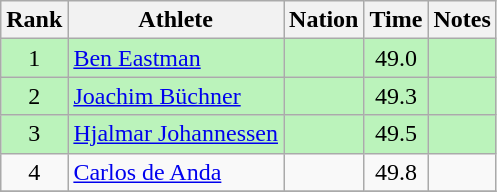<table class="wikitable sortable" style="text-align:center">
<tr>
<th>Rank</th>
<th>Athlete</th>
<th>Nation</th>
<th>Time</th>
<th>Notes</th>
</tr>
<tr bgcolor=bbf3bb>
<td>1</td>
<td align=left><a href='#'>Ben Eastman</a></td>
<td align=left></td>
<td>49.0</td>
<td></td>
</tr>
<tr bgcolor=bbf3bb>
<td>2</td>
<td align=left><a href='#'>Joachim Büchner</a></td>
<td align=left></td>
<td>49.3</td>
<td></td>
</tr>
<tr bgcolor=bbf3bb>
<td>3</td>
<td align=left><a href='#'>Hjalmar Johannessen</a></td>
<td align=left></td>
<td>49.5</td>
<td></td>
</tr>
<tr>
<td>4</td>
<td align=left><a href='#'>Carlos de Anda</a></td>
<td align=left></td>
<td>49.8</td>
<td></td>
</tr>
<tr>
</tr>
</table>
